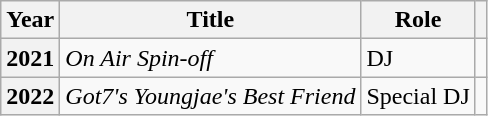<table class="wikitable plainrowheaders">
<tr>
<th scope="col">Year</th>
<th scope="col">Title</th>
<th scope="col">Role</th>
<th scope="col"></th>
</tr>
<tr>
<th scope="row">2021</th>
<td><em>On Air Spin-off </em></td>
<td>DJ</td>
<td style="text-align:center"></td>
</tr>
<tr>
<th scope="row">2022</th>
<td><em>Got7's Youngjae's Best Friend</em></td>
<td>Special DJ</td>
<td style="text-align:center"></td>
</tr>
</table>
